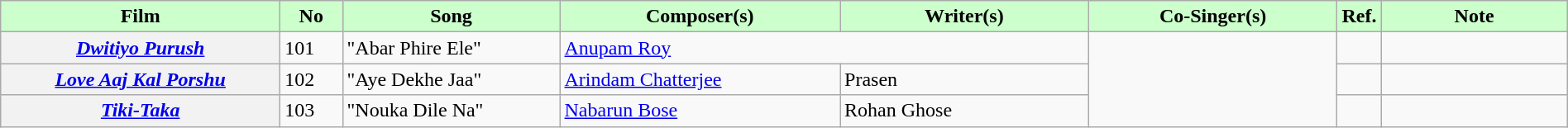<table class="wikitable plainrowheaders" style="width:100%;" textcolor:#000;">
<tr style="background:#cfc; text-align:center;">
<td scope="col" style="width:18%;"><strong>Film</strong></td>
<td scope="col" style="width:4%;"><strong>No</strong></td>
<td scope="col" style="width:14%;"><strong>Song</strong></td>
<td scope="col" style="width:18%;"><strong>Composer(s)</strong></td>
<td scope="col" style="width:16%;"><strong>Writer(s)</strong></td>
<td scope="col" style="width:16%;"><strong>Co-Singer(s)</strong></td>
<td scope="col" style="width:2%;"><strong>Ref.</strong></td>
<td scope="col" style="width:12%;"><strong>Note</strong></td>
</tr>
<tr>
<th scope="row"><em><a href='#'>Dwitiyo Purush</a></em></th>
<td>101</td>
<td>"Abar Phire Ele"</td>
<td colspan="2"><a href='#'>Anupam Roy</a></td>
<td rowspan="3"></td>
<td></td>
<td></td>
</tr>
<tr>
<th scope="row"><em><a href='#'>Love Aaj Kal Porshu</a></em></th>
<td>102</td>
<td>"Aye Dekhe Jaa"</td>
<td><a href='#'>Arindam Chatterjee</a></td>
<td>Prasen</td>
<td></td>
<td></td>
</tr>
<tr>
<th scope="row"><em><a href='#'>Tiki-Taka</a></em></th>
<td>103</td>
<td>"Nouka Dile Na"</td>
<td><a href='#'>Nabarun Bose</a></td>
<td>Rohan Ghose</td>
<td></td>
<td></td>
</tr>
</table>
